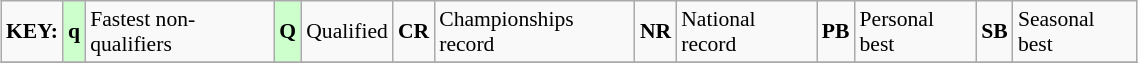<table class="wikitable" style="margin:0.5em auto; font-size:90%;position:relative;" width=60%>
<tr>
<td><strong>KEY:</strong></td>
<td bgcolor=ccffcc align=center><strong>q</strong></td>
<td>Fastest non-qualifiers</td>
<td bgcolor=ccffcc align=center><strong>Q</strong></td>
<td>Qualified</td>
<td align=center><strong>CR</strong></td>
<td>Championships record</td>
<td align=center><strong>NR</strong></td>
<td>National record</td>
<td align=center><strong>PB</strong></td>
<td>Personal best</td>
<td align=center><strong>SB</strong></td>
<td>Seasonal best</td>
</tr>
<tr>
</tr>
</table>
